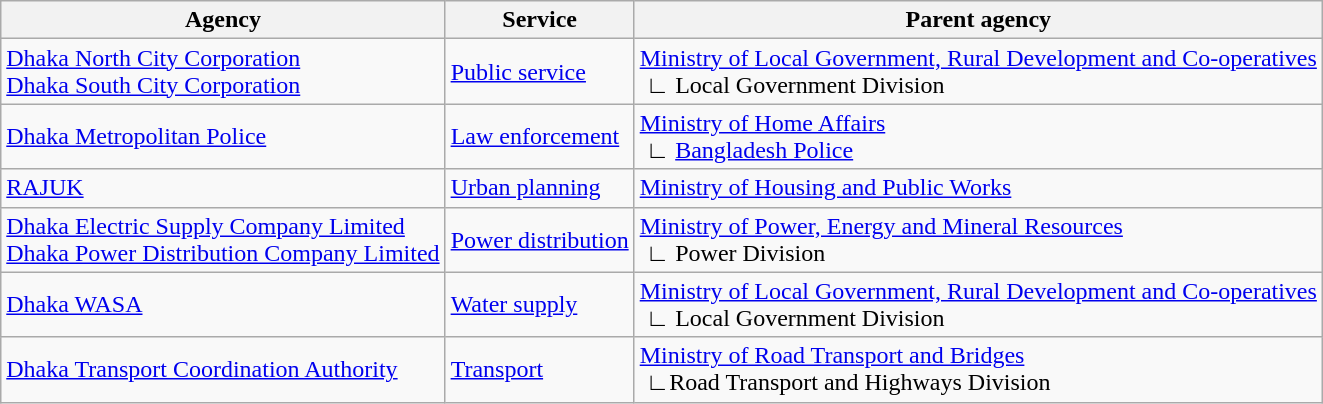<table class="wikitable sortable">
<tr>
<th>Agency</th>
<th>Service</th>
<th>Parent agency</th>
</tr>
<tr>
<td><a href='#'>Dhaka North City Corporation</a><br><a href='#'>Dhaka South City Corporation</a></td>
<td><a href='#'>Public service</a></td>
<td><a href='#'>Ministry of Local Government, Rural Development and Co-operatives</a><br> ∟ Local Government Division</td>
</tr>
<tr>
<td><a href='#'>Dhaka Metropolitan Police</a></td>
<td><a href='#'>Law enforcement</a></td>
<td><a href='#'>Ministry of Home Affairs</a><br> ∟ <a href='#'>Bangladesh Police</a></td>
</tr>
<tr>
<td><a href='#'>RAJUK</a></td>
<td><a href='#'>Urban planning</a></td>
<td><a href='#'>Ministry of Housing and Public Works</a></td>
</tr>
<tr>
<td><a href='#'>Dhaka Electric Supply Company Limited</a><br><a href='#'>Dhaka Power Distribution Company Limited</a></td>
<td><a href='#'>Power distribution</a></td>
<td><a href='#'>Ministry of Power, Energy and Mineral Resources</a><br> ∟ Power Division</td>
</tr>
<tr>
<td><a href='#'>Dhaka WASA</a></td>
<td><a href='#'>Water supply</a></td>
<td><a href='#'>Ministry of Local Government, Rural Development and Co-operatives</a><br> ∟ Local Government Division</td>
</tr>
<tr>
<td><a href='#'>Dhaka Transport Coordination Authority</a></td>
<td><a href='#'>Transport</a></td>
<td><a href='#'>Ministry of Road Transport and Bridges</a><br> ∟Road Transport and Highways Division</td>
</tr>
</table>
